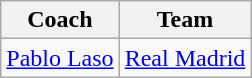<table class="wikitable">
<tr>
<th align="center">Coach</th>
<th align="center">Team</th>
</tr>
<tr>
<td> <a href='#'>Pablo Laso</a></td>
<td><a href='#'>Real Madrid</a></td>
</tr>
</table>
